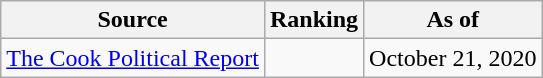<table class="wikitable" style="text-align:center">
<tr>
<th>Source</th>
<th>Ranking</th>
<th>As of</th>
</tr>
<tr>
<td align=left><a href='#'>The Cook Political Report</a></td>
<td></td>
<td>October 21, 2020</td>
</tr>
</table>
